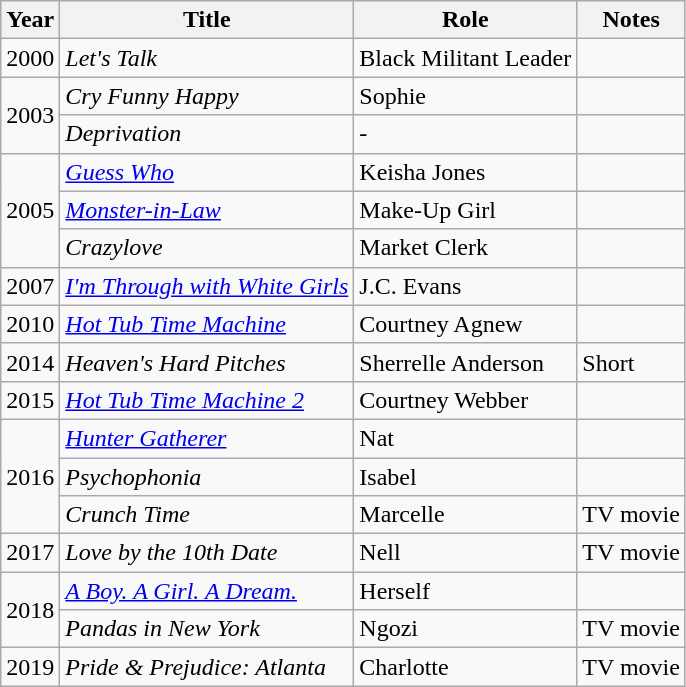<table class="wikitable sortable">
<tr>
<th>Year</th>
<th>Title</th>
<th>Role</th>
<th class="unsortable">Notes</th>
</tr>
<tr>
<td>2000</td>
<td><em>Let's Talk</em></td>
<td>Black Militant Leader</td>
<td></td>
</tr>
<tr>
<td rowspan="2">2003</td>
<td><em>Cry Funny Happy</em></td>
<td>Sophie</td>
<td></td>
</tr>
<tr>
<td><em>Deprivation</em></td>
<td>-</td>
<td></td>
</tr>
<tr>
<td rowspan="3">2005</td>
<td><em><a href='#'>Guess Who</a></em></td>
<td>Keisha Jones</td>
<td></td>
</tr>
<tr>
<td><em><a href='#'>Monster-in-Law</a></em></td>
<td>Make-Up Girl</td>
<td></td>
</tr>
<tr>
<td><em>Crazylove</em></td>
<td>Market Clerk</td>
<td></td>
</tr>
<tr>
<td>2007</td>
<td><em><a href='#'>I'm Through with White Girls</a></em></td>
<td>J.C. Evans</td>
<td></td>
</tr>
<tr>
<td>2010</td>
<td><em><a href='#'>Hot Tub Time Machine</a></em></td>
<td>Courtney Agnew</td>
<td></td>
</tr>
<tr>
<td>2014</td>
<td><em>Heaven's Hard Pitches</em></td>
<td>Sherrelle Anderson</td>
<td>Short</td>
</tr>
<tr>
<td>2015</td>
<td><em><a href='#'>Hot Tub Time Machine 2</a></em></td>
<td>Courtney Webber</td>
<td></td>
</tr>
<tr>
<td rowspan="3">2016</td>
<td><em><a href='#'>Hunter Gatherer</a></em></td>
<td>Nat</td>
<td></td>
</tr>
<tr>
<td><em>Psychophonia</em></td>
<td>Isabel</td>
<td></td>
</tr>
<tr>
<td><em>Crunch Time</em></td>
<td>Marcelle</td>
<td>TV movie</td>
</tr>
<tr>
<td>2017</td>
<td><em>Love by the 10th Date</em></td>
<td>Nell</td>
<td>TV movie</td>
</tr>
<tr>
<td rowspan="2">2018</td>
<td><em><a href='#'>A Boy. A Girl. A Dream.</a></em></td>
<td>Herself</td>
<td></td>
</tr>
<tr>
<td><em>Pandas in New York</em></td>
<td>Ngozi</td>
<td>TV movie</td>
</tr>
<tr>
<td>2019</td>
<td><em>Pride & Prejudice: Atlanta</em></td>
<td>Charlotte</td>
<td>TV movie</td>
</tr>
</table>
